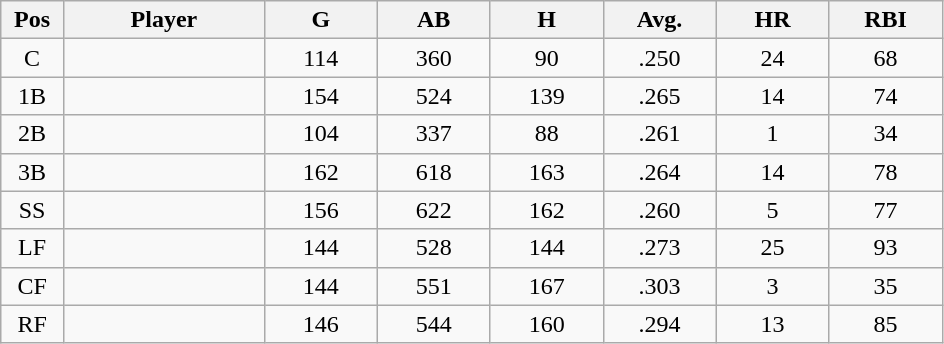<table class="wikitable sortable">
<tr>
<th bgcolor="#DDDDFF" width="5%">Pos</th>
<th bgcolor="#DDDDFF" width="16%">Player</th>
<th bgcolor="#DDDDFF" width="9%">G</th>
<th bgcolor="#DDDDFF" width="9%">AB</th>
<th bgcolor="#DDDDFF" width="9%">H</th>
<th bgcolor="#DDDDFF" width="9%">Avg.</th>
<th bgcolor="#DDDDFF" width="9%">HR</th>
<th bgcolor="#DDDDFF" width="9%">RBI</th>
</tr>
<tr align="center">
<td>C</td>
<td></td>
<td>114</td>
<td>360</td>
<td>90</td>
<td>.250</td>
<td>24</td>
<td>68</td>
</tr>
<tr align="center">
<td>1B</td>
<td></td>
<td>154</td>
<td>524</td>
<td>139</td>
<td>.265</td>
<td>14</td>
<td>74</td>
</tr>
<tr align="center">
<td>2B</td>
<td></td>
<td>104</td>
<td>337</td>
<td>88</td>
<td>.261</td>
<td>1</td>
<td>34</td>
</tr>
<tr align="center">
<td>3B</td>
<td></td>
<td>162</td>
<td>618</td>
<td>163</td>
<td>.264</td>
<td>14</td>
<td>78</td>
</tr>
<tr align="center">
<td>SS</td>
<td></td>
<td>156</td>
<td>622</td>
<td>162</td>
<td>.260</td>
<td>5</td>
<td>77</td>
</tr>
<tr align="center">
<td>LF</td>
<td></td>
<td>144</td>
<td>528</td>
<td>144</td>
<td>.273</td>
<td>25</td>
<td>93</td>
</tr>
<tr align="center">
<td>CF</td>
<td></td>
<td>144</td>
<td>551</td>
<td>167</td>
<td>.303</td>
<td>3</td>
<td>35</td>
</tr>
<tr align="center">
<td>RF</td>
<td></td>
<td>146</td>
<td>544</td>
<td>160</td>
<td>.294</td>
<td>13</td>
<td>85</td>
</tr>
</table>
